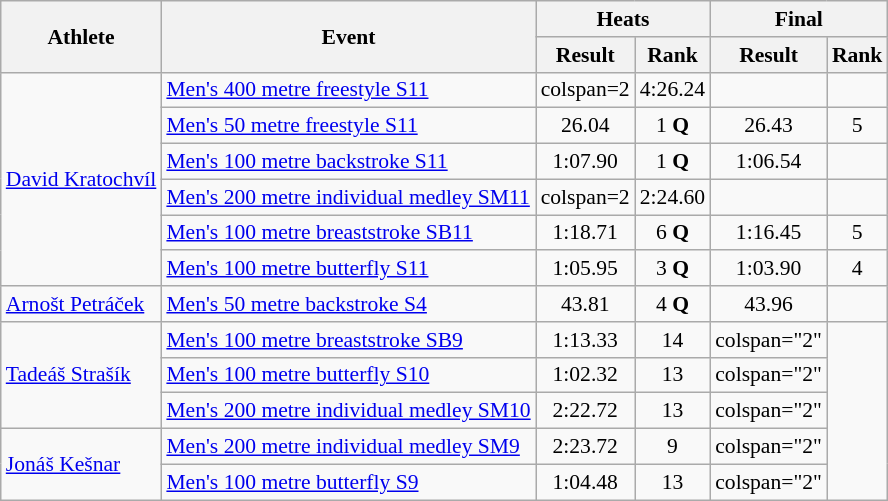<table class=wikitable style="font-size:90%">
<tr>
<th rowspan="2">Athlete</th>
<th rowspan="2">Event</th>
<th colspan="2">Heats</th>
<th colspan="2">Final</th>
</tr>
<tr>
<th>Result</th>
<th>Rank</th>
<th>Result</th>
<th>Rank</th>
</tr>
<tr align=center>
<td align=left rowspan=6><a href='#'>David Kratochvíl</a></td>
<td align=left><a href='#'>Men's 400 metre freestyle S11</a></td>
<td>colspan=2 </td>
<td>4:26.24 <strong></strong></td>
<td></td>
</tr>
<tr align=center>
<td align=left><a href='#'>Men's 50 metre freestyle S11</a></td>
<td>26.04</td>
<td>1 <strong>Q</strong></td>
<td>26.43</td>
<td>5</td>
</tr>
<tr align=center>
<td align=left><a href='#'>Men's 100 metre backstroke S11</a></td>
<td>1:07.90</td>
<td>1 <strong>Q</strong></td>
<td>1:06.54</td>
<td></td>
</tr>
<tr align=center>
<td align=left><a href='#'>Men's 200 metre individual medley SM11</a></td>
<td>colspan=2 </td>
<td>2:24.60</td>
<td></td>
</tr>
<tr align=center>
<td align=left><a href='#'>Men's 100 metre breaststroke SB11</a></td>
<td>1:18.71</td>
<td>6 <strong>Q</strong></td>
<td>1:16.45</td>
<td>5</td>
</tr>
<tr align=center>
<td align=left><a href='#'>Men's 100 metre butterfly S11</a></td>
<td>1:05.95</td>
<td>3 <strong>Q</strong></td>
<td>1:03.90</td>
<td>4</td>
</tr>
<tr align=center>
<td align=left rowspan=1><a href='#'>Arnošt Petráček</a></td>
<td align=left><a href='#'>Men's 50 metre backstroke S4</a></td>
<td>43.81</td>
<td>4 <strong>Q</strong></td>
<td>43.96</td>
<td></td>
</tr>
<tr align=center>
<td align=left rowspan=3><a href='#'>Tadeáš Strašík</a></td>
<td align=left><a href='#'>Men's 100 metre breaststroke SB9</a></td>
<td>1:13.33</td>
<td>14</td>
<td>colspan="2" </td>
</tr>
<tr align=center>
<td align=left><a href='#'>Men's 100 metre butterfly S10</a></td>
<td>1:02.32</td>
<td>13</td>
<td>colspan="2" </td>
</tr>
<tr align=center>
<td align=left><a href='#'>Men's 200 metre individual medley SM10</a></td>
<td>2:22.72</td>
<td>13</td>
<td>colspan="2" </td>
</tr>
<tr align=center>
<td align=left rowspan=2><a href='#'>Jonáš Kešnar</a></td>
<td align=left><a href='#'>Men's 200 metre individual medley SM9</a></td>
<td>2:23.72</td>
<td>9</td>
<td>colspan="2" </td>
</tr>
<tr align=center>
<td align=left><a href='#'>Men's 100 metre butterfly S9</a></td>
<td>1:04.48</td>
<td>13</td>
<td>colspan="2" </td>
</tr>
</table>
